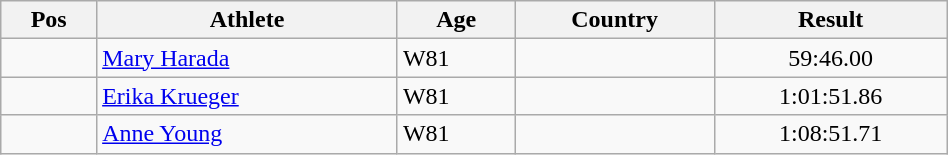<table class="wikitable"  style="text-align:center; width:50%;">
<tr>
<th>Pos</th>
<th>Athlete</th>
<th>Age</th>
<th>Country</th>
<th>Result</th>
</tr>
<tr>
<td align=center></td>
<td align=left><a href='#'>Mary Harada</a></td>
<td align=left>W81</td>
<td align=left></td>
<td>59:46.00</td>
</tr>
<tr>
<td align=center></td>
<td align=left><a href='#'>Erika Krueger</a></td>
<td align=left>W81</td>
<td align=left></td>
<td>1:01:51.86</td>
</tr>
<tr>
<td align=center></td>
<td align=left><a href='#'>Anne Young</a></td>
<td align=left>W81</td>
<td align=left></td>
<td>1:08:51.71</td>
</tr>
</table>
